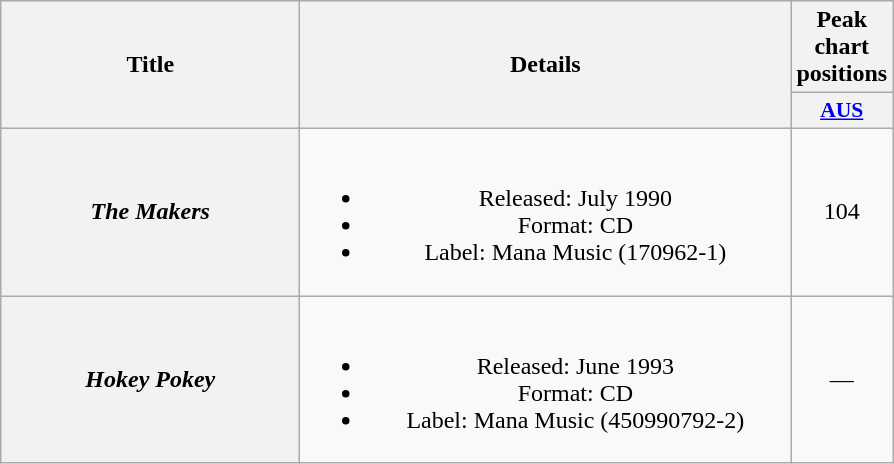<table class="wikitable plainrowheaders" style="text-align:center;" border="1">
<tr>
<th scope="col" rowspan="2" style="width:12em;">Title</th>
<th scope="col" rowspan="2" style="width:20em;">Details</th>
<th scope="col" colspan="1">Peak chart positions</th>
</tr>
<tr>
<th scope="col" style="width:2.5em;font-size:90%;"><a href='#'>AUS</a><br></th>
</tr>
<tr>
<th scope="row"><em>The Makers</em></th>
<td><br><ul><li>Released: July 1990</li><li>Format: CD</li><li>Label: Mana Music (170962-1)</li></ul></td>
<td>104</td>
</tr>
<tr>
<th scope="row"><em>Hokey Pokey</em></th>
<td><br><ul><li>Released: June 1993</li><li>Format: CD</li><li>Label: Mana Music (450990792-2)</li></ul></td>
<td>—</td>
</tr>
</table>
